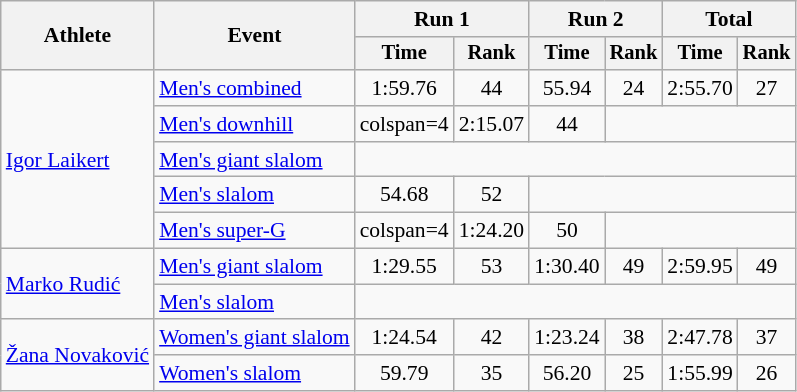<table class="wikitable" style="font-size:90%">
<tr>
<th rowspan=2>Athlete</th>
<th rowspan=2>Event</th>
<th colspan=2>Run 1</th>
<th colspan=2>Run 2</th>
<th colspan=2>Total</th>
</tr>
<tr style="font-size:95%">
<th>Time</th>
<th>Rank</th>
<th>Time</th>
<th>Rank</th>
<th>Time</th>
<th>Rank</th>
</tr>
<tr align=center>
<td align=left rowspan=5><a href='#'>Igor Laikert</a></td>
<td align=left><a href='#'>Men's combined</a></td>
<td>1:59.76</td>
<td>44</td>
<td>55.94</td>
<td>24</td>
<td>2:55.70</td>
<td>27</td>
</tr>
<tr align=center>
<td align=left><a href='#'>Men's downhill</a></td>
<td>colspan=4 </td>
<td>2:15.07</td>
<td>44</td>
</tr>
<tr align=center>
<td align=left><a href='#'>Men's giant slalom</a></td>
<td colspan="6"></td>
</tr>
<tr align=center>
<td align=left><a href='#'>Men's slalom</a></td>
<td>54.68</td>
<td>52</td>
<td colspan=4></td>
</tr>
<tr align=center>
<td align=left><a href='#'>Men's super-G</a></td>
<td>colspan=4 </td>
<td>1:24.20</td>
<td>50</td>
</tr>
<tr align=center>
<td align=left rowspan=2><a href='#'>Marko Rudić</a></td>
<td align=left><a href='#'>Men's giant slalom</a></td>
<td>1:29.55</td>
<td>53</td>
<td>1:30.40</td>
<td>49</td>
<td>2:59.95</td>
<td>49</td>
</tr>
<tr align=center>
<td align=left><a href='#'>Men's slalom</a></td>
<td colspan=6></td>
</tr>
<tr align=center>
<td align=left rowspan=2><a href='#'>Žana Novaković</a></td>
<td align=left><a href='#'>Women's giant slalom</a></td>
<td>1:24.54</td>
<td>42</td>
<td>1:23.24</td>
<td>38</td>
<td>2:47.78</td>
<td>37</td>
</tr>
<tr align=center>
<td align=left><a href='#'>Women's slalom</a></td>
<td>59.79</td>
<td>35</td>
<td>56.20</td>
<td>25</td>
<td>1:55.99</td>
<td>26</td>
</tr>
</table>
